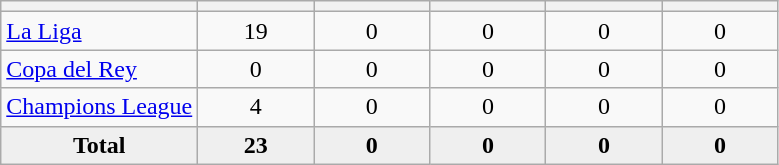<table class="wikitable" style="text-align: center">
<tr>
<th></th>
<th style="width:70px;"></th>
<th style="width:70px;"></th>
<th style="width:70px;"></th>
<th style="width:70px;"></th>
<th style="width:70px;"></th>
</tr>
<tr>
<td align=left><a href='#'>La Liga</a></td>
<td>19</td>
<td>0</td>
<td>0</td>
<td>0</td>
<td>0</td>
</tr>
<tr>
<td align=left><a href='#'>Copa del Rey</a></td>
<td>0</td>
<td>0</td>
<td>0</td>
<td>0</td>
<td>0</td>
</tr>
<tr>
<td align=left><a href='#'>Champions League</a></td>
<td>4</td>
<td>0</td>
<td>0</td>
<td>0</td>
<td>0</td>
</tr>
<tr bgcolor="#EFEFEF">
<td><strong>Total</strong></td>
<td><strong>23</strong></td>
<td><strong>0</strong></td>
<td><strong>0</strong></td>
<td><strong>0</strong></td>
<td><strong>0</strong></td>
</tr>
</table>
